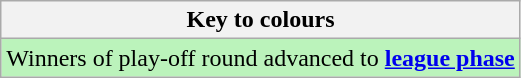<table class="wikitable">
<tr>
<th>Key to colours</th>
</tr>
<tr bgcolor=#BBF3BB>
<td>Winners of play-off round advanced to <strong><a href='#'>league phase</a></strong></td>
</tr>
</table>
